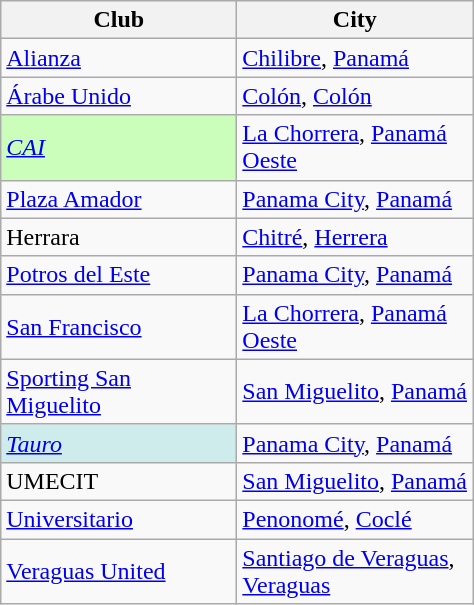<table class="wikitable">
<tr>
<th width="150px">Club</th>
<th width="150px">City</th>
</tr>
<tr>
<td><a href='#'>Alianza</a></td>
<td><a href='#'>Chilibre</a>, <a href='#'>Panamá</a></td>
</tr>
<tr>
<td><a href='#'>Árabe Unido</a></td>
<td><a href='#'>Colón</a>, <a href='#'>Colón</a></td>
</tr>
<tr>
<td style="background:#CCFEBB"><em><a href='#'>CAI</a></em></td>
<td><a href='#'>La Chorrera</a>, <a href='#'>Panamá Oeste</a></td>
</tr>
<tr>
<td><a href='#'>Plaza Amador</a></td>
<td><a href='#'>Panama City</a>, <a href='#'>Panamá</a></td>
</tr>
<tr>
<td>Herrara</td>
<td><a href='#'>Chitré</a>, <a href='#'>Herrera</a></td>
</tr>
<tr>
<td><a href='#'>Potros del Este</a></td>
<td><a href='#'>Panama City</a>, <a href='#'>Panamá</a></td>
</tr>
<tr>
<td><a href='#'>San Francisco</a></td>
<td><a href='#'>La Chorrera</a>, <a href='#'>Panamá Oeste</a></td>
</tr>
<tr>
<td><a href='#'>Sporting San Miguelito</a></td>
<td><a href='#'>San Miguelito</a>, <a href='#'>Panamá</a></td>
</tr>
<tr>
<td style="background:#CFECEC"><em><a href='#'>Tauro</a></em></td>
<td><a href='#'>Panama City</a>, <a href='#'>Panamá</a></td>
</tr>
<tr>
<td>UMECIT</td>
<td><a href='#'>San Miguelito</a>, <a href='#'>Panamá</a></td>
</tr>
<tr>
<td><a href='#'>Universitario</a></td>
<td><a href='#'>Penonomé</a>, <a href='#'>Coclé</a></td>
</tr>
<tr>
<td><a href='#'>Veraguas United</a></td>
<td><a href='#'>Santiago de Veraguas</a>, <a href='#'>Veraguas</a></td>
</tr>
</table>
